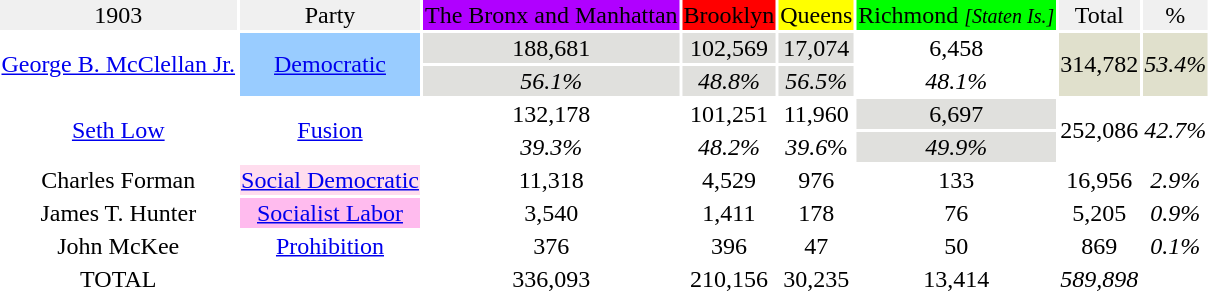<table |- style="text-align:center;">
<tr>
<td style="background:#f0f0f0;">1903</td>
<td style="background:#f0f0f0;">Party</td>
<td style="background:#b000ff;">The Bronx and Manhattan</td>
<td style="background:red;">Brooklyn</td>
<td style="background:yellow;">Queens</td>
<td style="background:lime;">Richmond <small><em>[Staten Is.]</em></small></td>
<td style="background:#f0f0f0;">Total</td>
<td style="background:#f0f0f0;">%</td>
</tr>
<tr>
<td rowspan="2"><a href='#'>George B. McClellan Jr.</a></td>
<td rowspan="2" style="background:#9cf;"><a href='#'>Democratic</a></td>
<td style="background:#e0e0dd;">188,681</td>
<td style="background:#e0e0dd;">102,569</td>
<td style="background:#e0e0dd;">17,074</td>
<td>6,458</td>
<td rowspan="2" style="background:#e0e0cc;">314,782</td>
<td rowspan="2" style="background:#e0e0cc;"><em>53.4%</em></td>
</tr>
<tr>
<td style="background:#e0e0dd;"><em>56.1%</em></td>
<td style="background:#e0e0dd;"><em>48.8%</em></td>
<td style="background:#e0e0dd;"><em>56.5%</em></td>
<td><em>48.1%</em></td>
</tr>
<tr>
<td rowspan="2"><a href='#'>Seth Low</a></td>
<td rowspan="2"><a href='#'>Fusion</a></td>
<td>132,178</td>
<td>101,251</td>
<td>11,960</td>
<td style="background:#e0e0dd;">6,697</td>
<td rowspan="2">252,086</td>
<td rowspan="2"><em>42.7%</em></td>
</tr>
<tr>
<td><em>39.3%</em></td>
<td><em>48.2%</em></td>
<td><em>39.6</em>%</td>
<td style="background:#e0e0dd;"><em>49.9%</em></td>
</tr>
<tr>
<td>Charles Forman</td>
<td style="background:#fde;"><a href='#'>Social Democratic</a></td>
<td>11,318</td>
<td>4,529</td>
<td>976</td>
<td>133</td>
<td>16,956</td>
<td><em>2.9%</em></td>
</tr>
<tr>
<td>James T. Hunter</td>
<td style="background:#fbe;"><a href='#'>Socialist Labor</a></td>
<td>3,540</td>
<td>1,411</td>
<td>178</td>
<td>76</td>
<td>5,205</td>
<td><em>0.9%</em></td>
</tr>
<tr>
<td>John McKee</td>
<td><a href='#'>Prohibition</a></td>
<td>376</td>
<td>396</td>
<td>47</td>
<td>50</td>
<td>869</td>
<td><em>0.1%</em></td>
</tr>
<tr>
<td>TOTAL</td>
<td></td>
<td>336,093</td>
<td>210,156</td>
<td>30,235</td>
<td>13,414</td>
<td><em>589,898</em></td>
<td></td>
</tr>
</table>
